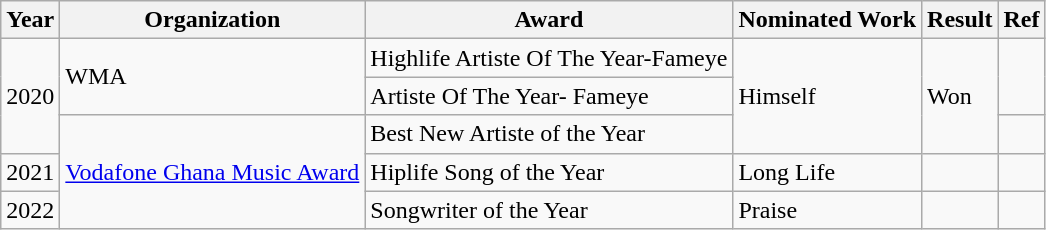<table class="wikitable">
<tr>
<th>Year</th>
<th>Organization</th>
<th>Award</th>
<th>Nominated Work</th>
<th>Result</th>
<th>Ref</th>
</tr>
<tr>
<td rowspan="3">2020</td>
<td rowspan="2">WMA</td>
<td>Highlife Artiste Of The Year-Fameye</td>
<td rowspan="3">Himself</td>
<td rowspan="3">Won</td>
<td rowspan="2"></td>
</tr>
<tr>
<td>Artiste Of The Year- Fameye</td>
</tr>
<tr>
<td rowspan="3"><a href='#'>Vodafone Ghana Music Award</a></td>
<td>Best New Artiste of the Year</td>
<td></td>
</tr>
<tr>
<td>2021</td>
<td>Hiplife Song of the Year</td>
<td>Long Life</td>
<td></td>
<td></td>
</tr>
<tr>
<td>2022</td>
<td>Songwriter of the Year</td>
<td>Praise</td>
<td></td>
<td></td>
</tr>
</table>
